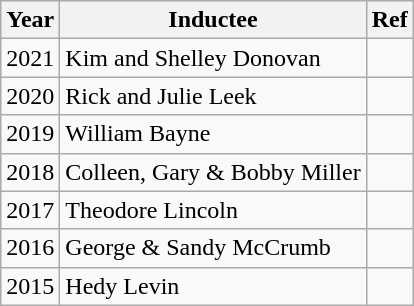<table class="wikitable">
<tr>
<th>Year</th>
<th>Inductee</th>
<th>Ref</th>
</tr>
<tr>
<td>2021</td>
<td>Kim and Shelley Donovan</td>
<td></td>
</tr>
<tr>
<td>2020</td>
<td>Rick and Julie Leek</td>
<td></td>
</tr>
<tr>
<td>2019</td>
<td>William Bayne</td>
<td></td>
</tr>
<tr>
<td>2018</td>
<td>Colleen, Gary & Bobby Miller</td>
<td></td>
</tr>
<tr>
<td>2017</td>
<td>Theodore Lincoln</td>
<td></td>
</tr>
<tr>
<td>2016</td>
<td>George & Sandy McCrumb</td>
<td></td>
</tr>
<tr>
<td>2015</td>
<td>Hedy Levin</td>
<td></td>
</tr>
</table>
